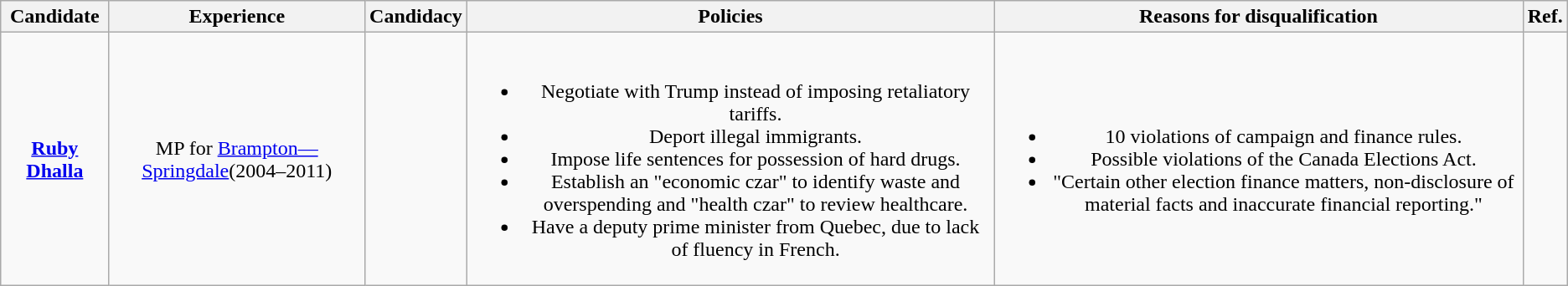<table class="wikitable sortable" style="text-align:center;">
<tr>
<th scope="col">Candidate</th>
<th scope="col" class="unsortable">Experience</th>
<th scope="col">Candidacy</th>
<th scope="col">Policies</th>
<th scope="col">Reasons for disqualification</th>
<th scope="col">Ref.</th>
</tr>
<tr>
<td scope="row" data-sort-value="Dhalla, Ruby"> <strong><a href='#'>Ruby Dhalla</a></strong></td>
<td>MP for <a href='#'>Brampton—Springdale</a>(2004–2011)</td>
<td><br></td>
<td><br><ul><li>Negotiate with Trump instead of imposing retaliatory tariffs.</li><li>Deport illegal immigrants.</li><li>Impose life sentences for possession of hard drugs.</li><li>Establish an "economic czar" to identify waste and overspending and "health czar" to review healthcare.</li><li>Have a deputy prime minister from Quebec, due to lack of fluency in French.</li></ul></td>
<td><br><ul><li>10 violations of campaign and finance rules.</li><li>Possible violations of the Canada Elections Act.</li><li>"Certain other election finance matters, non-disclosure of material facts and inaccurate financial reporting."</li></ul></td>
<td></td>
</tr>
</table>
